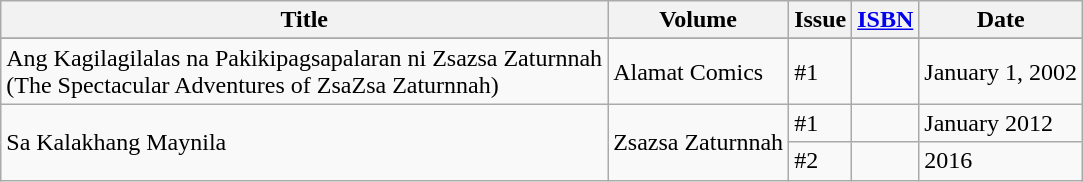<table class="wikitable sortable">
<tr>
<th>Title</th>
<th>Volume</th>
<th>Issue</th>
<th><a href='#'>ISBN</a></th>
<th>Date</th>
</tr>
<tr>
</tr>
<tr>
<td>Ang Kagilagilalas na Pakikipagsapalaran ni Zsazsa Zaturnnah<br>(The Spectacular Adventures of ZsaZsa Zaturnnah)</td>
<td>Alamat Comics</td>
<td>#1</td>
<td></td>
<td>January 1, 2002</td>
</tr>
<tr>
<td rowspan=2>Sa Kalakhang Maynila</td>
<td rowspan=2>Zsazsa Zaturnnah</td>
<td>#1</td>
<td></td>
<td>January 2012</td>
</tr>
<tr>
<td>#2</td>
<td></td>
<td>2016</td>
</tr>
</table>
